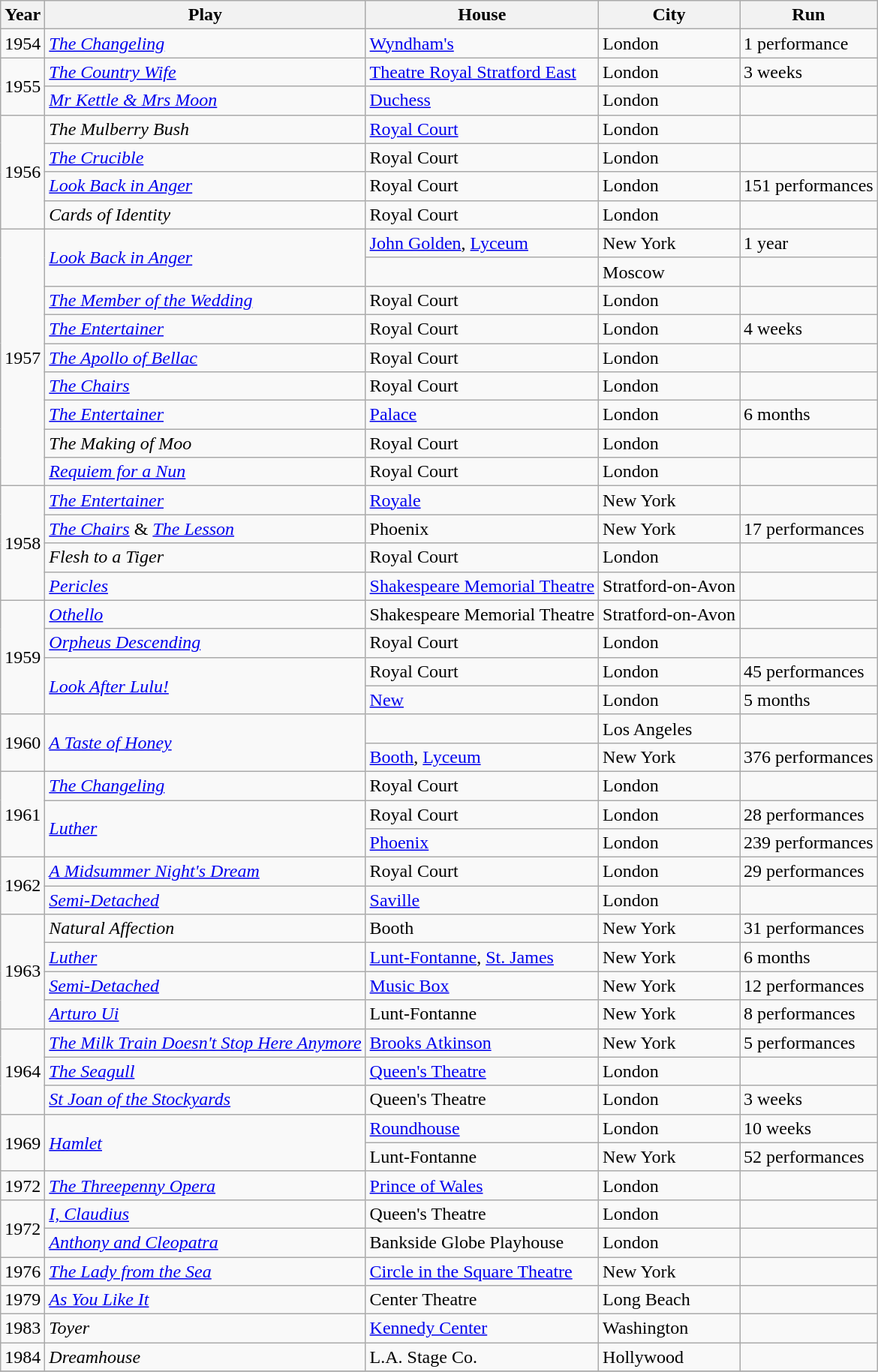<table class="wikitable">
<tr>
<th>Year</th>
<th>Play</th>
<th>House</th>
<th>City</th>
<th>Run</th>
</tr>
<tr>
<td>1954</td>
<td><em><a href='#'>The Changeling</a></em></td>
<td><a href='#'>Wyndham's</a></td>
<td>London</td>
<td>1 performance</td>
</tr>
<tr>
<td rowspan=2>1955</td>
<td><em><a href='#'>The Country Wife</a></em></td>
<td><a href='#'>Theatre Royal Stratford East</a></td>
<td>London</td>
<td>3 weeks</td>
</tr>
<tr>
<td><em><a href='#'>Mr Kettle & Mrs Moon</a></em></td>
<td><a href='#'>Duchess</a></td>
<td>London</td>
<td></td>
</tr>
<tr>
<td rowspan=4>1956</td>
<td><em>The Mulberry Bush</em></td>
<td><a href='#'>Royal Court</a></td>
<td>London</td>
<td></td>
</tr>
<tr>
<td><em><a href='#'>The Crucible</a></em></td>
<td>Royal Court</td>
<td>London</td>
<td></td>
</tr>
<tr>
<td><em><a href='#'>Look Back in Anger</a></em></td>
<td>Royal Court</td>
<td>London</td>
<td>151 performances</td>
</tr>
<tr>
<td><em>Cards of Identity</em></td>
<td>Royal Court</td>
<td>London</td>
<td></td>
</tr>
<tr>
<td rowspan=9>1957</td>
<td rowspan=2><em><a href='#'>Look Back in Anger</a></em></td>
<td><a href='#'>John Golden</a>, <a href='#'>Lyceum</a></td>
<td>New York</td>
<td>1 year</td>
</tr>
<tr>
<td></td>
<td>Moscow</td>
<td></td>
</tr>
<tr>
<td><em><a href='#'>The Member of the Wedding</a></em></td>
<td>Royal Court</td>
<td>London</td>
<td></td>
</tr>
<tr>
<td><em><a href='#'>The Entertainer</a></em></td>
<td>Royal Court</td>
<td>London</td>
<td>4 weeks</td>
</tr>
<tr>
<td><em><a href='#'>The Apollo of Bellac</a></em></td>
<td>Royal Court</td>
<td>London</td>
<td></td>
</tr>
<tr>
<td><em><a href='#'>The Chairs</a></em></td>
<td>Royal Court</td>
<td>London</td>
<td></td>
</tr>
<tr>
<td><em><a href='#'>The Entertainer</a></em></td>
<td><a href='#'>Palace</a></td>
<td>London</td>
<td>6 months</td>
</tr>
<tr>
<td><em>The Making of Moo</em></td>
<td>Royal Court</td>
<td>London</td>
<td></td>
</tr>
<tr>
<td><em><a href='#'>Requiem for a Nun</a></em></td>
<td>Royal Court</td>
<td>London</td>
<td></td>
</tr>
<tr>
<td rowspan=4>1958</td>
<td><em><a href='#'>The Entertainer</a></em></td>
<td><a href='#'>Royale</a></td>
<td>New York</td>
<td></td>
</tr>
<tr>
<td><em><a href='#'>The Chairs</a></em> & <em><a href='#'>The Lesson</a></em></td>
<td>Phoenix</td>
<td>New York</td>
<td>17 performances</td>
</tr>
<tr>
<td><em>Flesh to a Tiger</em></td>
<td>Royal Court</td>
<td>London</td>
<td></td>
</tr>
<tr>
<td><em><a href='#'>Pericles</a></em></td>
<td><a href='#'>Shakespeare Memorial Theatre</a></td>
<td>Stratford-on-Avon</td>
<td></td>
</tr>
<tr>
<td rowspan=4>1959</td>
<td><em><a href='#'>Othello</a></em></td>
<td>Shakespeare Memorial Theatre</td>
<td>Stratford-on-Avon</td>
<td></td>
</tr>
<tr>
<td><em><a href='#'>Orpheus Descending</a></em></td>
<td>Royal Court</td>
<td>London</td>
<td></td>
</tr>
<tr>
<td rowspan=2><em><a href='#'>Look After Lulu!</a></em></td>
<td>Royal Court</td>
<td>London</td>
<td>45 performances</td>
</tr>
<tr>
<td><a href='#'>New</a></td>
<td>London</td>
<td>5 months</td>
</tr>
<tr>
<td rowspan=2>1960</td>
<td rowspan=2><em><a href='#'>A Taste of Honey</a></em></td>
<td></td>
<td>Los Angeles</td>
<td></td>
</tr>
<tr>
<td><a href='#'>Booth</a>, <a href='#'>Lyceum</a></td>
<td>New York</td>
<td>376 performances</td>
</tr>
<tr>
<td rowspan=3>1961</td>
<td><em><a href='#'>The Changeling</a></em></td>
<td>Royal Court</td>
<td>London</td>
<td></td>
</tr>
<tr>
<td rowspan=2><em><a href='#'>Luther</a></em></td>
<td>Royal Court</td>
<td>London</td>
<td>28 performances</td>
</tr>
<tr>
<td><a href='#'>Phoenix</a></td>
<td>London</td>
<td>239 performances</td>
</tr>
<tr>
<td rowspan=2>1962</td>
<td><em><a href='#'>A Midsummer Night's Dream</a></em></td>
<td>Royal Court</td>
<td>London</td>
<td>29 performances</td>
</tr>
<tr>
<td><em><a href='#'>Semi-Detached</a></em></td>
<td><a href='#'>Saville</a></td>
<td>London</td>
<td></td>
</tr>
<tr>
<td rowspan=4>1963</td>
<td><em>Natural Affection</em></td>
<td>Booth</td>
<td>New York</td>
<td>31 performances</td>
</tr>
<tr>
<td><em><a href='#'>Luther</a></em></td>
<td><a href='#'>Lunt-Fontanne</a>, <a href='#'>St. James</a></td>
<td>New York</td>
<td>6 months</td>
</tr>
<tr>
<td><em><a href='#'>Semi-Detached</a></em></td>
<td><a href='#'>Music Box</a></td>
<td>New York</td>
<td>12 performances</td>
</tr>
<tr>
<td><em><a href='#'>Arturo Ui</a></em></td>
<td>Lunt-Fontanne</td>
<td>New York</td>
<td>8 performances</td>
</tr>
<tr>
<td rowspan=3>1964</td>
<td><em><a href='#'>The Milk Train Doesn't Stop Here Anymore</a></em></td>
<td><a href='#'>Brooks Atkinson</a></td>
<td>New York</td>
<td>5 performances</td>
</tr>
<tr>
<td><em><a href='#'>The Seagull</a></em></td>
<td><a href='#'>Queen's Theatre</a></td>
<td>London</td>
<td></td>
</tr>
<tr>
<td><em><a href='#'>St Joan of the Stockyards</a></em></td>
<td>Queen's Theatre</td>
<td>London</td>
<td>3 weeks</td>
</tr>
<tr>
<td rowspan=2>1969</td>
<td rowspan=2><em><a href='#'>Hamlet</a></em></td>
<td><a href='#'>Roundhouse</a></td>
<td>London</td>
<td>10 weeks</td>
</tr>
<tr>
<td>Lunt-Fontanne</td>
<td>New York</td>
<td>52 performances</td>
</tr>
<tr>
<td>1972</td>
<td><em><a href='#'>The Threepenny Opera</a></em></td>
<td><a href='#'>Prince of Wales</a></td>
<td>London</td>
<td></td>
</tr>
<tr>
<td rowspan=2>1972</td>
<td><em><a href='#'>I, Claudius</a></em></td>
<td>Queen's Theatre</td>
<td>London</td>
<td></td>
</tr>
<tr>
<td><em><a href='#'>Anthony and Cleopatra</a></em></td>
<td>Bankside Globe Playhouse</td>
<td>London</td>
<td></td>
</tr>
<tr>
<td>1976</td>
<td><em><a href='#'>The Lady from the Sea</a></em></td>
<td><a href='#'>Circle in the Square Theatre</a></td>
<td>New York</td>
<td></td>
</tr>
<tr>
<td>1979</td>
<td><em><a href='#'>As You Like It</a></em></td>
<td>Center Theatre</td>
<td>Long Beach</td>
<td></td>
</tr>
<tr>
<td>1983</td>
<td><em>Toyer</em></td>
<td><a href='#'>Kennedy Center</a></td>
<td>Washington</td>
<td></td>
</tr>
<tr>
<td>1984</td>
<td><em>Dreamhouse</em></td>
<td>L.A. Stage Co.</td>
<td>Hollywood</td>
<td></td>
</tr>
<tr>
</tr>
</table>
